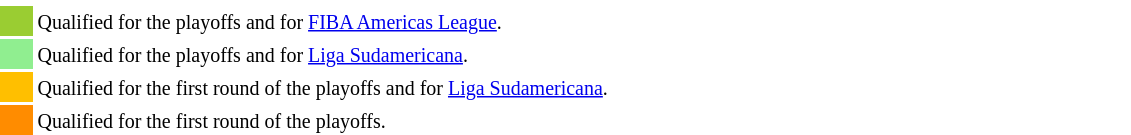<table width=60%>
<tr>
<td style="width: 20px;"></td>
<td bgcolor=#ffffff></td>
</tr>
<tr>
<td bgcolor=#9ACD32></td>
<td bgcolor=#ffffff><small>Qualified for the playoffs and for <a href='#'>FIBA Americas League</a>.</small></td>
</tr>
<tr>
<td bgcolor=#90EE90></td>
<td bgcolor=#ffffff><small>Qualified for the playoffs and for <a href='#'>Liga Sudamericana</a>.</small></td>
</tr>
<tr>
<td bgcolor=#FFBF00></td>
<td bgcolor=#ffffff><small>Qualified for the first round of the playoffs and for <a href='#'>Liga Sudamericana</a>.</small></td>
</tr>
<tr>
<td bgcolor=#FF8C00></td>
<td bgcolor=#ffffff><small>Qualified for the first round of the playoffs.</small></td>
</tr>
</table>
